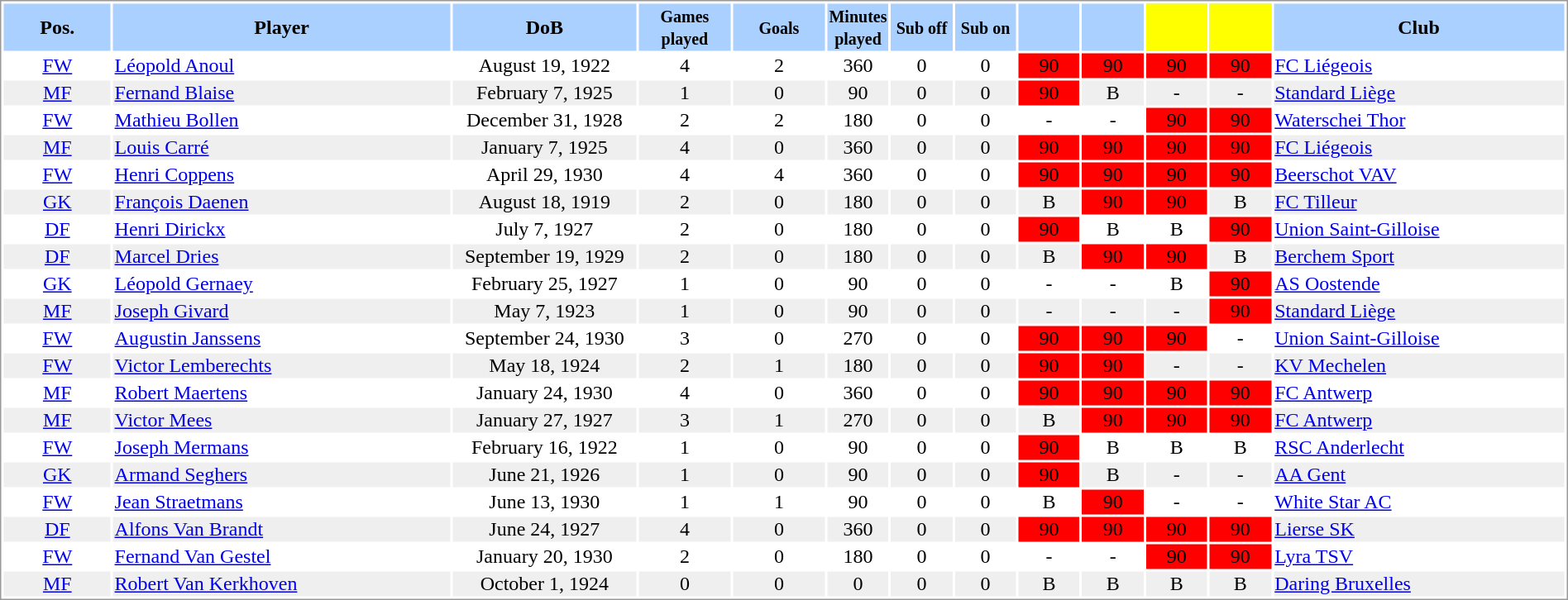<table border="0" width="100%" style="border: 1px solid #999; background-color:#FFFFFF; text-align:center">
<tr align="center" bgcolor="#AAD0FF">
<th width=7%>Pos.</th>
<th width=22%>Player</th>
<th width=12%>DoB</th>
<th width=6%><small>Games<br>played</small></th>
<th width=6%><small>Goals</small></th>
<th width=4%><small>Minutes<br>played</small></th>
<th width=4%><small>Sub off</small></th>
<th width=4%><small>Sub on</small></th>
<th width=4%></th>
<th width=4%></th>
<th width=4% bgcolor=yellow></th>
<th width=4% bgcolor=yellow></th>
<th width=21%>Club</th>
</tr>
<tr>
<td><a href='#'>FW</a></td>
<td align="left"><a href='#'>Léopold Anoul</a></td>
<td>August 19, 1922</td>
<td>4</td>
<td>2</td>
<td>360</td>
<td>0</td>
<td>0</td>
<td bgcolor=red>90</td>
<td bgcolor=red>90</td>
<td bgcolor=red>90</td>
<td bgcolor=red>90</td>
<td align="left"> <a href='#'>FC Liégeois</a></td>
</tr>
<tr bgcolor="#EFEFEF">
<td><a href='#'>MF</a></td>
<td align="left"><a href='#'>Fernand Blaise</a></td>
<td>February 7, 1925</td>
<td>1</td>
<td>0</td>
<td>90</td>
<td>0</td>
<td>0</td>
<td bgcolor=red>90</td>
<td>B</td>
<td>-</td>
<td>-</td>
<td align="left"> <a href='#'>Standard Liège</a></td>
</tr>
<tr>
<td><a href='#'>FW</a></td>
<td align="left"><a href='#'>Mathieu Bollen</a></td>
<td>December 31, 1928</td>
<td>2</td>
<td>2</td>
<td>180</td>
<td>0</td>
<td>0</td>
<td>-</td>
<td>-</td>
<td bgcolor=red>90</td>
<td bgcolor=red>90</td>
<td align="left"> <a href='#'>Waterschei Thor</a></td>
</tr>
<tr bgcolor="#EFEFEF">
<td><a href='#'>MF</a></td>
<td align="left"><a href='#'>Louis Carré</a></td>
<td>January 7, 1925</td>
<td>4</td>
<td>0</td>
<td>360</td>
<td>0</td>
<td>0</td>
<td bgcolor=red>90</td>
<td bgcolor=red>90</td>
<td bgcolor=red>90</td>
<td bgcolor=red>90</td>
<td align="left"> <a href='#'>FC Liégeois</a></td>
</tr>
<tr>
<td><a href='#'>FW</a></td>
<td align="left"><a href='#'>Henri Coppens</a></td>
<td>April 29, 1930</td>
<td>4</td>
<td>4</td>
<td>360</td>
<td>0</td>
<td>0</td>
<td bgcolor=red>90</td>
<td bgcolor=red>90</td>
<td bgcolor=red>90</td>
<td bgcolor=red>90</td>
<td align="left"> <a href='#'>Beerschot VAV</a></td>
</tr>
<tr bgcolor="#EFEFEF">
<td><a href='#'>GK</a></td>
<td align="left"><a href='#'>François Daenen</a></td>
<td>August 18, 1919</td>
<td>2</td>
<td>0</td>
<td>180</td>
<td>0</td>
<td>0</td>
<td>B</td>
<td bgcolor=red>90</td>
<td bgcolor=red>90</td>
<td>B</td>
<td align="left"> <a href='#'>FC Tilleur</a></td>
</tr>
<tr>
<td><a href='#'>DF</a></td>
<td align="left"><a href='#'>Henri Dirickx</a></td>
<td>July 7, 1927</td>
<td>2</td>
<td>0</td>
<td>180</td>
<td>0</td>
<td>0</td>
<td bgcolor=red>90</td>
<td>B</td>
<td>B</td>
<td bgcolor=red>90</td>
<td align="left"> <a href='#'>Union Saint-Gilloise</a></td>
</tr>
<tr bgcolor="#EFEFEF">
<td><a href='#'>DF</a></td>
<td align="left"><a href='#'>Marcel Dries</a></td>
<td>September 19, 1929</td>
<td>2</td>
<td>0</td>
<td>180</td>
<td>0</td>
<td>0</td>
<td>B</td>
<td bgcolor=red>90</td>
<td bgcolor=red>90</td>
<td>B</td>
<td align="left"> <a href='#'>Berchem Sport</a></td>
</tr>
<tr>
<td><a href='#'>GK</a></td>
<td align="left"><a href='#'>Léopold Gernaey</a></td>
<td>February 25, 1927</td>
<td>1</td>
<td>0</td>
<td>90</td>
<td>0</td>
<td>0</td>
<td>-</td>
<td>-</td>
<td>B</td>
<td bgcolor=red>90</td>
<td align="left"> <a href='#'>AS Oostende</a></td>
</tr>
<tr bgcolor="#EFEFEF">
<td><a href='#'>MF</a></td>
<td align="left"><a href='#'>Joseph Givard</a></td>
<td>May 7, 1923</td>
<td>1</td>
<td>0</td>
<td>90</td>
<td>0</td>
<td>0</td>
<td>-</td>
<td>-</td>
<td>-</td>
<td bgcolor=red>90</td>
<td align="left"> <a href='#'>Standard Liège</a></td>
</tr>
<tr>
<td><a href='#'>FW</a></td>
<td align="left"><a href='#'>Augustin Janssens</a></td>
<td>September 24, 1930</td>
<td>3</td>
<td>0</td>
<td>270</td>
<td>0</td>
<td>0</td>
<td bgcolor=red>90</td>
<td bgcolor=red>90</td>
<td bgcolor=red>90</td>
<td>-</td>
<td align="left"> <a href='#'>Union Saint-Gilloise</a></td>
</tr>
<tr bgcolor="#EFEFEF">
<td><a href='#'>FW</a></td>
<td align="left"><a href='#'>Victor Lemberechts</a></td>
<td>May 18, 1924</td>
<td>2</td>
<td>1</td>
<td>180</td>
<td>0</td>
<td>0</td>
<td bgcolor=red>90</td>
<td bgcolor=red>90</td>
<td>-</td>
<td>-</td>
<td align="left"> <a href='#'>KV Mechelen</a></td>
</tr>
<tr>
<td><a href='#'>MF</a></td>
<td align="left"><a href='#'>Robert Maertens</a></td>
<td>January 24, 1930</td>
<td>4</td>
<td>0</td>
<td>360</td>
<td>0</td>
<td>0</td>
<td bgcolor=red>90</td>
<td bgcolor=red>90</td>
<td bgcolor=red>90</td>
<td bgcolor=red>90</td>
<td align="left"> <a href='#'>FC Antwerp</a></td>
</tr>
<tr bgcolor="#EFEFEF">
<td><a href='#'>MF</a></td>
<td align="left"><a href='#'>Victor Mees</a></td>
<td>January 27, 1927</td>
<td>3</td>
<td>1</td>
<td>270</td>
<td>0</td>
<td>0</td>
<td>B</td>
<td bgcolor=red>90</td>
<td bgcolor=red>90</td>
<td bgcolor=red>90</td>
<td align="left"> <a href='#'>FC Antwerp</a></td>
</tr>
<tr>
<td><a href='#'>FW</a></td>
<td align="left"><a href='#'>Joseph Mermans</a></td>
<td>February 16, 1922</td>
<td>1</td>
<td>0</td>
<td>90</td>
<td>0</td>
<td>0</td>
<td bgcolor=red>90</td>
<td>B</td>
<td>B</td>
<td>B</td>
<td align="left"> <a href='#'>RSC Anderlecht</a></td>
</tr>
<tr bgcolor="#EFEFEF">
<td><a href='#'>GK</a></td>
<td align="left"><a href='#'>Armand Seghers</a></td>
<td>June 21, 1926</td>
<td>1</td>
<td>0</td>
<td>90</td>
<td>0</td>
<td>0</td>
<td bgcolor=red>90</td>
<td>B</td>
<td>-</td>
<td>-</td>
<td align="left"> <a href='#'>AA Gent</a></td>
</tr>
<tr>
<td><a href='#'>FW</a></td>
<td align="left"><a href='#'>Jean Straetmans</a></td>
<td>June 13, 1930</td>
<td>1</td>
<td>1</td>
<td>90</td>
<td>0</td>
<td>0</td>
<td>B</td>
<td bgcolor=red>90</td>
<td>-</td>
<td>-</td>
<td align="left"> <a href='#'>White Star AC</a></td>
</tr>
<tr bgcolor="#EFEFEF">
<td><a href='#'>DF</a></td>
<td align="left"><a href='#'>Alfons Van Brandt</a></td>
<td>June 24, 1927</td>
<td>4</td>
<td>0</td>
<td>360</td>
<td>0</td>
<td>0</td>
<td bgcolor=red>90</td>
<td bgcolor=red>90</td>
<td bgcolor=red>90</td>
<td bgcolor=red>90</td>
<td align="left"> <a href='#'>Lierse SK</a></td>
</tr>
<tr>
<td><a href='#'>FW</a></td>
<td align="left"><a href='#'>Fernand Van Gestel</a></td>
<td>January 20, 1930</td>
<td>2</td>
<td>0</td>
<td>180</td>
<td>0</td>
<td>0</td>
<td>-</td>
<td>-</td>
<td bgcolor=red>90</td>
<td bgcolor=red>90</td>
<td align="left"> <a href='#'>Lyra TSV</a></td>
</tr>
<tr bgcolor="#EFEFEF">
<td><a href='#'>MF</a></td>
<td align="left"><a href='#'>Robert Van Kerkhoven</a></td>
<td>October 1, 1924</td>
<td>0</td>
<td>0</td>
<td>0</td>
<td>0</td>
<td>0</td>
<td>B</td>
<td>B</td>
<td>B</td>
<td>B</td>
<td align="left"> <a href='#'>Daring Bruxelles</a></td>
</tr>
</table>
